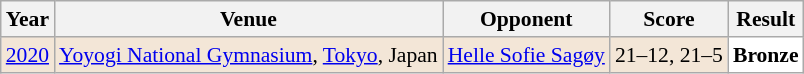<table class="sortable wikitable" style="font-size: 90%;">
<tr>
<th>Year</th>
<th>Venue</th>
<th>Opponent</th>
<th>Score</th>
<th>Result</th>
</tr>
<tr style="background:#F3E6D7">
<td align="center"><a href='#'>2020</a></td>
<td align="left"><a href='#'>Yoyogi National Gymnasium</a>, <a href='#'>Tokyo</a>, Japan</td>
<td align="left"> <a href='#'>Helle Sofie Sagøy</a></td>
<td align="left">21–12, 21–5</td>
<td style="text-align:left; background:white"> <strong>Bronze</strong></td>
</tr>
</table>
